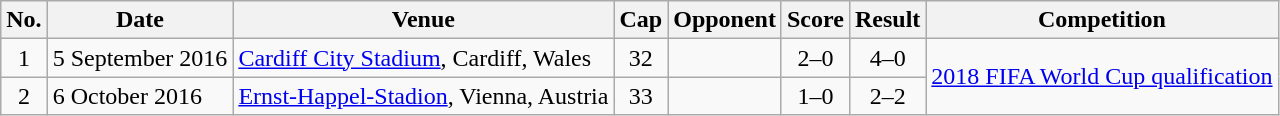<table class="wikitable sortable">
<tr>
<th scope=col>No.</th>
<th scope=col>Date</th>
<th scope=col>Venue</th>
<th scope=col>Cap</th>
<th scope=col>Opponent</th>
<th scope=col>Score</th>
<th scope=col>Result</th>
<th scope=col>Competition</th>
</tr>
<tr>
<td align=center>1</td>
<td>5 September 2016</td>
<td><a href='#'>Cardiff City Stadium</a>, Cardiff, Wales</td>
<td align=center>32</td>
<td></td>
<td align=center>2–0</td>
<td align=center>4–0</td>
<td rowspan=2><a href='#'>2018 FIFA World Cup qualification</a></td>
</tr>
<tr>
<td align=center>2</td>
<td>6 October 2016</td>
<td><a href='#'>Ernst-Happel-Stadion</a>, Vienna, Austria</td>
<td align=center>33</td>
<td></td>
<td align=center>1–0</td>
<td align=center>2–2</td>
</tr>
</table>
